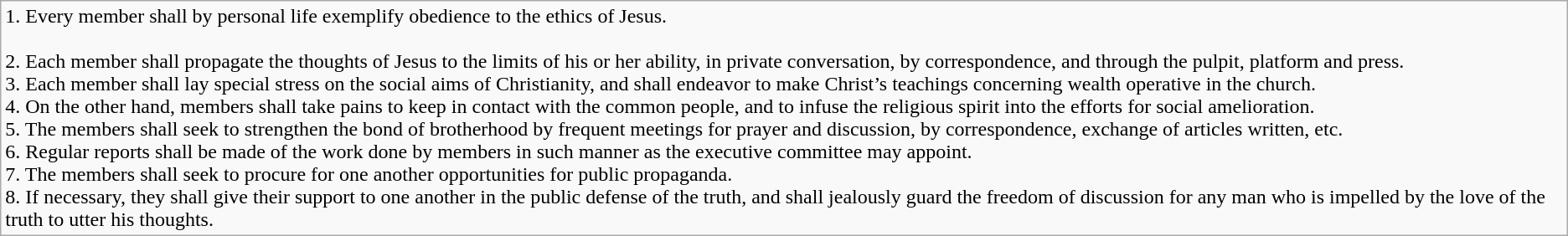<table class="wikitable">
<tr>
<td>1. Every member shall by personal life exemplify obedience to the ethics of Jesus.<br><br>2. Each member shall propagate the thoughts of Jesus to the limits of his or her ability, in private conversation, by correspondence, and through the pulpit, platform and press.<br>
3. Each member shall lay special stress on the social aims of Christianity, and shall endeavor to make Christ’s teachings concerning wealth operative in the church.<br>
4. On the other hand, members shall take pains to keep in contact with the common people, and to infuse the religious spirit into the efforts for social amelioration.<br>
5. The members shall seek to strengthen the bond of brotherhood by frequent meetings for prayer and discussion, by correspondence, exchange of articles written, etc.<br>
6. Regular reports shall be made of the work done by members in such manner as the executive committee may appoint.<br>
7. The members shall seek to procure for one another opportunities for public propaganda.<br>
8. If necessary, they shall give their support to one another in the public defense of the truth, and shall jealously guard the freedom of discussion for any man who is impelled by the love of the truth to utter his thoughts.<br></td>
</tr>
</table>
